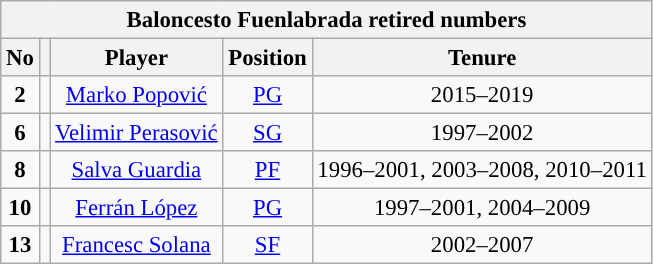<table class="wikitable sortable" style="font-size: 95%; text-align:center;">
<tr>
<th colspan=6>Baloncesto Fuenlabrada retired numbers</th>
</tr>
<tr>
<th>No</th>
<th></th>
<th>Player</th>
<th>Position</th>
<th>Tenure</th>
</tr>
<tr>
<td><strong>2</strong></td>
<td></td>
<td><a href='#'>Marko Popović</a></td>
<td><a href='#'>PG</a></td>
<td>2015–2019</td>
</tr>
<tr>
<td><strong>6</strong></td>
<td></td>
<td><a href='#'>Velimir Perasović</a></td>
<td><a href='#'>SG</a></td>
<td>1997–2002</td>
</tr>
<tr>
<td><strong>8</strong></td>
<td></td>
<td><a href='#'>Salva Guardia</a></td>
<td><a href='#'>PF</a></td>
<td>1996–2001, 2003–2008, 2010–2011</td>
</tr>
<tr>
<td><strong>10</strong></td>
<td></td>
<td><a href='#'>Ferrán López</a></td>
<td><a href='#'>PG</a></td>
<td>1997–2001, 2004–2009</td>
</tr>
<tr>
<td><strong>13</strong></td>
<td></td>
<td><a href='#'>Francesc Solana</a></td>
<td><a href='#'>SF</a></td>
<td>2002–2007</td>
</tr>
</table>
